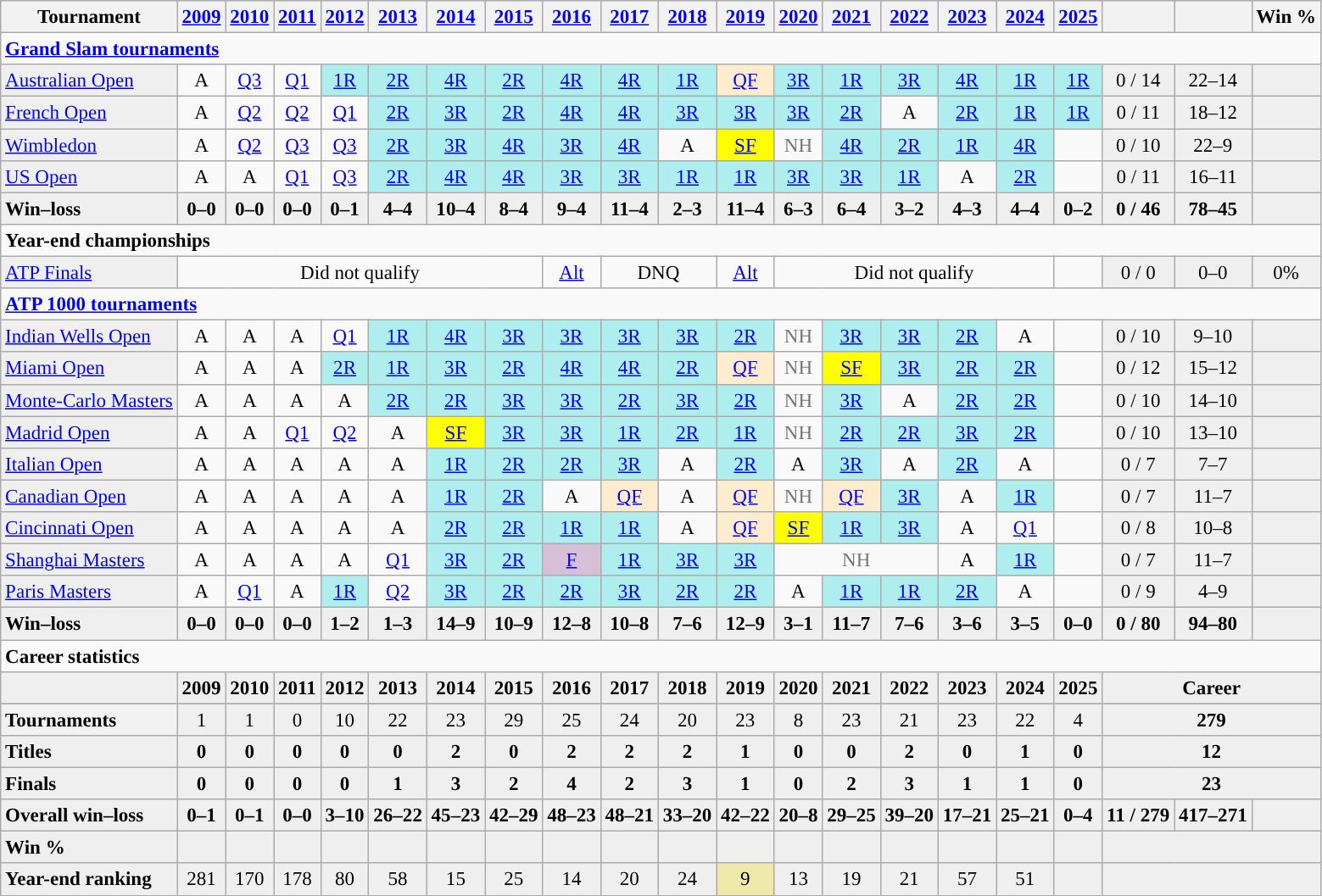<table class=wikitable style=text-align:center;font-size:96%>
<tr>
<th>Tournament</th>
<th><a href='#'>2009</a></th>
<th><a href='#'>2010</a></th>
<th><a href='#'>2011</a></th>
<th><a href='#'>2012</a></th>
<th><a href='#'>2013</a></th>
<th><a href='#'>2014</a></th>
<th><a href='#'>2015</a></th>
<th><a href='#'>2016</a></th>
<th><a href='#'>2017</a></th>
<th><a href='#'>2018</a></th>
<th><a href='#'>2019</a></th>
<th><a href='#'>2020</a></th>
<th><a href='#'>2021</a></th>
<th><a href='#'>2022</a></th>
<th><a href='#'>2023</a></th>
<th><a href='#'>2024</a></th>
<th><a href='#'>2025</a></th>
<th></th>
<th></th>
<th>Win %</th>
</tr>
<tr>
<td colspan=21 style="text-align:left"><strong><a href='#'>Grand Slam tournaments</a></strong></td>
</tr>
<tr>
<td bgcolor=efefef align=left><a href='#'>Australian Open</a></td>
<td>A</td>
<td><a href='#'>Q3</a></td>
<td><a href='#'>Q1</a></td>
<td bgcolor=afeeee><a href='#'>1R</a></td>
<td bgcolor=afeeee><a href='#'>2R</a></td>
<td bgcolor=afeeee><a href='#'>4R</a></td>
<td bgcolor=afeeee><a href='#'>2R</a></td>
<td bgcolor=afeeee><a href='#'>4R</a></td>
<td bgcolor=afeeee><a href='#'>4R</a></td>
<td bgcolor=afeeee><a href='#'>1R</a></td>
<td style=background:blanchedalmond><a href='#'>QF</a></td>
<td bgcolor=afeeee><a href='#'>3R</a></td>
<td bgcolor=afeeee><a href='#'>1R</a></td>
<td bgcolor=afeeee><a href='#'>3R</a></td>
<td bgcolor=afeeee><a href='#'>4R</a></td>
<td bgcolor=afeeee><a href='#'>1R</a></td>
<td bgcolor=afeeee><a href='#'>1R</a></td>
<td bgcolor=efefef>0 / 14</td>
<td bgcolor=efefef>22–14</td>
<td bgcolor=efefef></td>
</tr>
<tr>
<td bgcolor=efefef align=left><a href='#'>French Open</a></td>
<td>A</td>
<td><a href='#'>Q2</a></td>
<td><a href='#'>Q2</a></td>
<td><a href='#'>Q1</a></td>
<td bgcolor=afeeee><a href='#'>2R</a></td>
<td bgcolor=afeeee><a href='#'>3R</a></td>
<td bgcolor=afeeee><a href='#'>2R</a></td>
<td bgcolor=afeeee><a href='#'>4R</a></td>
<td bgcolor=afeeee><a href='#'>4R</a></td>
<td bgcolor=afeeee><a href='#'>3R</a></td>
<td bgcolor=afeeee><a href='#'>3R</a></td>
<td bgcolor=afeeee><a href='#'>3R</a></td>
<td bgcolor=afeeee><a href='#'>2R</a></td>
<td>A</td>
<td bgcolor=afeeee><a href='#'>2R</a></td>
<td bgcolor=afeeee><a href='#'>1R</a></td>
<td bgcolor=afeeee><a href='#'>1R</a></td>
<td bgcolor=efefef>0 / 11</td>
<td bgcolor=efefef>18–12</td>
<td bgcolor=efefef></td>
</tr>
<tr>
<td bgcolor=efefef align=left><a href='#'>Wimbledon</a></td>
<td>A</td>
<td><a href='#'>Q2</a></td>
<td><a href='#'>Q3</a></td>
<td><a href='#'>Q3</a></td>
<td bgcolor=afeeee><a href='#'>2R</a></td>
<td bgcolor=afeeee><a href='#'>3R</a></td>
<td bgcolor=afeeee><a href='#'>4R</a></td>
<td bgcolor=afeeee><a href='#'>3R</a></td>
<td bgcolor=afeeee><a href='#'>4R</a></td>
<td>A</td>
<td bgcolor=yellow><a href='#'>SF</a></td>
<td style=color:#767676>NH</td>
<td bgcolor=afeeee><a href='#'>4R</a></td>
<td bgcolor=afeeee><a href='#'>2R</a></td>
<td bgcolor=afeeee><a href='#'>1R</a></td>
<td bgcolor=afeeee><a href='#'>4R</a></td>
<td></td>
<td bgcolor=efefef>0 / 10</td>
<td bgcolor=efefef>22–9</td>
<td bgcolor=efefef></td>
</tr>
<tr>
<td bgcolor=efefef align=left><a href='#'>US Open</a></td>
<td>A</td>
<td>A</td>
<td><a href='#'>Q1</a></td>
<td><a href='#'>Q3</a></td>
<td bgcolor=afeeee><a href='#'>2R</a></td>
<td bgcolor=afeeee><a href='#'>4R</a></td>
<td bgcolor=afeeee><a href='#'>4R</a></td>
<td bgcolor=afeeee><a href='#'>3R</a></td>
<td bgcolor=afeeee><a href='#'>3R</a></td>
<td bgcolor=afeeee><a href='#'>1R</a></td>
<td bgcolor=afeeee><a href='#'>1R</a></td>
<td bgcolor=afeeee><a href='#'>3R</a></td>
<td bgcolor=afeeee><a href='#'>3R</a></td>
<td bgcolor=afeeee><a href='#'>1R</a></td>
<td>A</td>
<td bgcolor=afeeee><a href='#'>2R</a></td>
<td></td>
<td bgcolor=efefef>0 / 11</td>
<td bgcolor=efefef>16–11</td>
<td bgcolor=efefef></td>
</tr>
<tr style="font-weight:bold;background:#efefef">
<td style="text-align:left">Win–loss</td>
<td>0–0</td>
<td>0–0</td>
<td>0–0</td>
<td>0–1</td>
<td>4–4</td>
<td>10–4</td>
<td>8–4</td>
<td>9–4</td>
<td>11–4</td>
<td>2–3</td>
<td>11–4</td>
<td>6–3</td>
<td>6–4</td>
<td>3–2</td>
<td>4–3</td>
<td>4–4</td>
<td>0–2</td>
<td>0 / 46</td>
<td>78–45</td>
<td></td>
</tr>
<tr>
<td colspan=21 style="text-align:left"><strong>Year-end championships</strong></td>
</tr>
<tr>
<td align=left style=background:#efefef><a href='#'>ATP Finals</a></td>
<td colspan=7>Did not qualify</td>
<td><a href='#'>Alt</a></td>
<td colspan=2>DNQ</td>
<td><a href='#'>Alt</a></td>
<td colspan=5>Did not qualify</td>
<td></td>
<td bgcolor=efefef>0 / 0</td>
<td bgcolor=efefef>0–0</td>
<td bgcolor=efefef>0%</td>
</tr>
<tr>
<td colspan=21 style="text-align:left"><strong><a href='#'>ATP 1000 tournaments</a></strong></td>
</tr>
<tr>
<td bgcolor=efefef align="left"><a href='#'>Indian Wells Open</a></td>
<td>A</td>
<td>A</td>
<td>A</td>
<td><a href='#'>Q1</a></td>
<td bgcolor=afeeee><a href='#'>1R</a></td>
<td bgcolor=afeeee><a href='#'>4R</a></td>
<td bgcolor=afeeee><a href='#'>3R</a></td>
<td bgcolor=afeeee><a href='#'>3R</a></td>
<td bgcolor=afeeee><a href='#'>3R</a></td>
<td bgcolor=afeeee><a href='#'>3R</a></td>
<td bgcolor=afeeee><a href='#'>2R</a></td>
<td style=color:#767676>NH</td>
<td bgcolor=afeeee><a href='#'>3R</a></td>
<td bgcolor=afeeee><a href='#'>3R</a></td>
<td bgcolor=afeeee><a href='#'>2R</a></td>
<td>A</td>
<td></td>
<td bgcolor=efefef>0 / 10</td>
<td bgcolor=efefef>9–10</td>
<td bgcolor=efefef></td>
</tr>
<tr>
<td bgcolor=efefef align=left><a href='#'>Miami Open</a></td>
<td>A</td>
<td>A</td>
<td>A</td>
<td bgcolor=afeeee><a href='#'>2R</a></td>
<td bgcolor=afeeee><a href='#'>1R</a></td>
<td bgcolor=afeeee><a href='#'>3R</a></td>
<td bgcolor=afeeee><a href='#'>2R</a></td>
<td bgcolor=afeeee><a href='#'>4R</a></td>
<td bgcolor=afeeee><a href='#'>4R</a></td>
<td bgcolor=afeeee><a href='#'>2R</a></td>
<td bgcolor=ffebcd><a href='#'>QF</a></td>
<td style=color:#767676>NH</td>
<td bgcolor=yellow><a href='#'>SF</a></td>
<td bgcolor=afeeee><a href='#'>3R</a></td>
<td bgcolor=afeeee><a href='#'>2R</a></td>
<td bgcolor=afeeee><a href='#'>2R</a></td>
<td></td>
<td bgcolor=efefef>0 / 12</td>
<td bgcolor=efefef>15–12</td>
<td bgcolor=efefef></td>
</tr>
<tr>
<td bgcolor=efefef align=left><a href='#'>Monte-Carlo Masters</a></td>
<td>A</td>
<td>A</td>
<td>A</td>
<td>A</td>
<td bgcolor=afeeee><a href='#'>2R</a></td>
<td bgcolor=afeeee><a href='#'>2R</a></td>
<td bgcolor=afeeee><a href='#'>3R</a></td>
<td bgcolor=afeeee><a href='#'>3R</a></td>
<td bgcolor=afeeee><a href='#'>2R</a></td>
<td bgcolor=afeeee><a href='#'>3R</a></td>
<td bgcolor=afeeee><a href='#'>2R</a></td>
<td style=color:#767676>NH</td>
<td bgcolor=afeeee><a href='#'>3R</a></td>
<td>A</td>
<td bgcolor=afeeee><a href='#'>2R</a></td>
<td bgcolor=afeeee><a href='#'>2R</a></td>
<td></td>
<td bgcolor=efefef>0 / 10</td>
<td bgcolor=efefef>14–10</td>
<td bgcolor=efefef></td>
</tr>
<tr>
<td bgcolor=efefef align=left><a href='#'>Madrid Open</a></td>
<td>A</td>
<td>A</td>
<td><a href='#'>Q1</a></td>
<td><a href='#'>Q2</a></td>
<td>A</td>
<td bgcolor=yellow><a href='#'>SF</a></td>
<td bgcolor=afeeee><a href='#'>3R</a></td>
<td bgcolor=afeeee><a href='#'>3R</a></td>
<td bgcolor=afeeee><a href='#'>1R</a></td>
<td bgcolor=afeeee><a href='#'>2R</a></td>
<td bgcolor=afeeee><a href='#'>1R</a></td>
<td style=color:#767676>NH</td>
<td bgcolor=afeeee><a href='#'>2R</a></td>
<td bgcolor=afeeee><a href='#'>2R</a></td>
<td bgcolor=afeeee><a href='#'>3R</a></td>
<td bgcolor=afeeee><a href='#'>2R</a></td>
<td></td>
<td bgcolor=efefef>0 / 10</td>
<td bgcolor=efefef>13–10</td>
<td bgcolor=efefef></td>
</tr>
<tr>
<td bgcolor=efefef align=left><a href='#'>Italian Open</a></td>
<td>A</td>
<td>A</td>
<td>A</td>
<td>A</td>
<td>A</td>
<td bgcolor=afeeee><a href='#'>1R</a></td>
<td bgcolor=afeeee><a href='#'>2R</a></td>
<td bgcolor=afeeee><a href='#'>2R</a></td>
<td bgcolor=afeeee><a href='#'>3R</a></td>
<td>A</td>
<td bgcolor=afeeee><a href='#'>2R</a></td>
<td>A</td>
<td bgcolor=afeeee><a href='#'>3R</a></td>
<td>A</td>
<td bgcolor=afeeee><a href='#'>2R</a></td>
<td>A</td>
<td></td>
<td bgcolor=efefef>0 / 7</td>
<td bgcolor=efefef>7–7</td>
<td bgcolor=efefef></td>
</tr>
<tr>
<td bgcolor=efefef align=left><a href='#'>Canadian Open</a></td>
<td>A</td>
<td>A</td>
<td>A</td>
<td>A</td>
<td>A</td>
<td bgcolor=afeeee><a href='#'>1R</a></td>
<td bgcolor=afeeee><a href='#'>2R</a></td>
<td>A</td>
<td bgcolor=ffebcd><a href='#'>QF</a></td>
<td>A</td>
<td bgcolor=ffebcd><a href='#'>QF</a></td>
<td style=color:#767676>NH</td>
<td bgcolor=ffebcd><a href='#'>QF</a></td>
<td bgcolor=afeeee><a href='#'>3R</a></td>
<td>A</td>
<td bgcolor=afeeee><a href='#'>1R</a></td>
<td></td>
<td bgcolor=efefef>0 / 7</td>
<td bgcolor=efefef>11–7</td>
<td bgcolor=efefef></td>
</tr>
<tr>
<td bgcolor=efefef align=left><a href='#'>Cincinnati Open</a></td>
<td>A</td>
<td>A</td>
<td>A</td>
<td>A</td>
<td>A</td>
<td bgcolor=afeeee><a href='#'>2R</a></td>
<td bgcolor=afeeee><a href='#'>2R</a></td>
<td bgcolor=afeeee><a href='#'>1R</a></td>
<td bgcolor=afeeee><a href='#'>1R</a></td>
<td>A</td>
<td bgcolor=ffebcd><a href='#'>QF</a></td>
<td bgcolor=yellow><a href='#'>SF</a></td>
<td bgcolor=afeeee><a href='#'>1R</a></td>
<td bgcolor=afeeee><a href='#'>3R</a></td>
<td>A</td>
<td><a href='#'>Q1</a></td>
<td></td>
<td bgcolor=efefef>0 / 8</td>
<td bgcolor=efefef>10–8</td>
<td bgcolor=efefef></td>
</tr>
<tr>
<td bgcolor=efefef align=left><a href='#'>Shanghai Masters</a></td>
<td>A</td>
<td>A</td>
<td>A</td>
<td>A</td>
<td><a href='#'>Q1</a></td>
<td bgcolor=afeeee><a href='#'>3R</a></td>
<td bgcolor=afeeee><a href='#'>2R</a></td>
<td bgcolor=thistle><a href='#'>F</a></td>
<td bgcolor=afeeee><a href='#'>1R</a></td>
<td bgcolor=afeeee><a href='#'>3R</a></td>
<td bgcolor=afeeee><a href='#'>3R</a></td>
<td colspan=3 style=color:#767676>NH</td>
<td>A</td>
<td bgcolor=afeeee><a href='#'>1R</a></td>
<td></td>
<td bgcolor=efefef>0 / 7</td>
<td bgcolor=efefef>11–7</td>
<td bgcolor=efefef></td>
</tr>
<tr>
<td bgcolor=efefef align=left><a href='#'>Paris Masters</a></td>
<td>A</td>
<td><a href='#'>Q1</a></td>
<td>A</td>
<td bgcolor=afeeee><a href='#'>1R</a></td>
<td><a href='#'>Q2</a></td>
<td bgcolor=afeeee><a href='#'>3R</a></td>
<td bgcolor=afeeee><a href='#'>2R</a></td>
<td bgcolor=afeeee><a href='#'>2R</a></td>
<td bgcolor=afeeee><a href='#'>3R</a></td>
<td bgcolor=afeeee><a href='#'>2R</a></td>
<td bgcolor=afeeee><a href='#'>2R</a></td>
<td>A</td>
<td bgcolor=afeeee><a href='#'>1R</a></td>
<td bgcolor=afeeee><a href='#'>1R</a></td>
<td bgcolor=afeeee><a href='#'>2R</a></td>
<td>A</td>
<td></td>
<td bgcolor=efefef>0 / 9</td>
<td bgcolor=efefef>4–9</td>
<td bgcolor=efefef></td>
</tr>
<tr style="font-weight:bold;background:#efefef">
<td style="text-align:left">Win–loss</td>
<td>0–0</td>
<td>0–0</td>
<td>0–0</td>
<td>1–2</td>
<td>1–3</td>
<td>14–9</td>
<td>10–9</td>
<td>12–8</td>
<td>10–8</td>
<td>7–6</td>
<td>12–9</td>
<td>3–1</td>
<td>11–7</td>
<td>7–6</td>
<td>3–6</td>
<td>3–5</td>
<td>0–0</td>
<td>0 / 80</td>
<td>94–80</td>
<td></td>
</tr>
<tr>
<td colspan=21 style="text-align:left"><strong>Career statistics</strong></td>
</tr>
<tr style="font-weight:bold;background:#efefef">
<td></td>
<td>2009</td>
<td>2010</td>
<td>2011</td>
<td>2012</td>
<td>2013</td>
<td>2014</td>
<td>2015</td>
<td>2016</td>
<td>2017</td>
<td>2018</td>
<td>2019</td>
<td>2020</td>
<td>2021</td>
<td>2022</td>
<td>2023</td>
<td>2024</td>
<td>2025</td>
<td colspan="3">Career</td>
</tr>
<tr>
</tr>
<tr bgcolor=efefef>
<th style=text-align:left>Tournaments</th>
<td>1</td>
<td>1</td>
<td>0</td>
<td>10</td>
<td>22</td>
<td>23</td>
<td>29</td>
<td>25</td>
<td>24</td>
<td>20</td>
<td>23</td>
<td>8</td>
<td>23</td>
<td>21</td>
<td>23</td>
<td>22</td>
<td>4</td>
<td colspan=3><strong>279</strong></td>
</tr>
<tr style=font-weight:bold;background:#efefef>
<td style=text-align:left>Titles</td>
<td>0</td>
<td>0</td>
<td>0</td>
<td>0</td>
<td>0</td>
<td>2</td>
<td>0</td>
<td>2</td>
<td>2</td>
<td>2</td>
<td>1</td>
<td>0</td>
<td>0</td>
<td>2</td>
<td>0</td>
<td>1</td>
<td>0</td>
<td colspan=3>12</td>
</tr>
<tr style=font-weight:bold;background:#efefef>
<td style=text-align:left>Finals</td>
<td>0</td>
<td>0</td>
<td>0</td>
<td>0</td>
<td>1</td>
<td>3</td>
<td>2</td>
<td>4</td>
<td>2</td>
<td>3</td>
<td>1</td>
<td>0</td>
<td>2</td>
<td>3</td>
<td>1</td>
<td>1</td>
<td>0</td>
<td colspan=3>23</td>
</tr>
<tr style="font-weight:bold;background:#efefef">
<td style="text-align:left">Overall win–loss</td>
<td>0–1</td>
<td>0–1</td>
<td>0–0</td>
<td>3–10</td>
<td>26–22</td>
<td>45–23</td>
<td>42–29</td>
<td>48–23</td>
<td>48–21</td>
<td>33–20</td>
<td>42–22</td>
<td>20–8</td>
<td>29–25</td>
<td>39–20</td>
<td>17–21</td>
<td>25–21</td>
<td>0–4</td>
<td>11 / 279</td>
<td>417–271</td>
<td></td>
</tr>
<tr style="font-weight:bold;background:#efefef">
<td style="text-align:left">Win %</td>
<td></td>
<td></td>
<td></td>
<td></td>
<td></td>
<td></td>
<td></td>
<td></td>
<td></td>
<td></td>
<td></td>
<td></td>
<td></td>
<td></td>
<td></td>
<td></td>
<td></td>
<td colspan="3"></td>
</tr>
<tr bgcolor=efefef>
<td align=left><strong>Year-end ranking</strong></td>
<td>281</td>
<td>170</td>
<td>178</td>
<td>80</td>
<td>58</td>
<td>15</td>
<td>25</td>
<td>14</td>
<td>20</td>
<td>24</td>
<td bgcolor=eee8aa>9</td>
<td>13</td>
<td>19</td>
<td>21</td>
<td>57</td>
<td>51</td>
<td></td>
<td colspan=3></td>
</tr>
</table>
